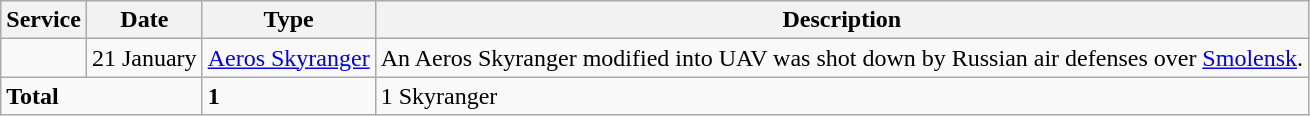<table class="wikitable">
<tr>
<th>Service</th>
<th>Date</th>
<th>Type</th>
<th>Description</th>
</tr>
<tr>
<td></td>
<td>21 January</td>
<td><a href='#'>Aeros Skyranger</a></td>
<td>An Aeros Skyranger modified into UAV was shot down by Russian air defenses over <a href='#'>Smolensk</a>.</td>
</tr>
<tr>
<td colspan="2"><strong>Total</strong></td>
<td><strong>1</strong></td>
<td>1 Skyranger</td>
</tr>
</table>
